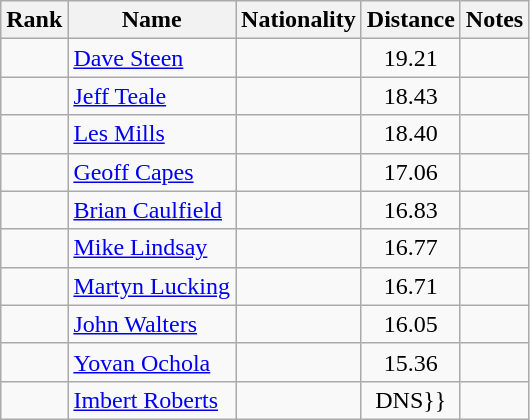<table class="wikitable sortable" style=" text-align:center;">
<tr>
<th scope=col>Rank</th>
<th scope=col>Name</th>
<th scope=col>Nationality</th>
<th scope=col>Distance</th>
<th scope=col>Notes</th>
</tr>
<tr>
<td></td>
<td style="text-align:left;"><a href='#'>Dave Steen</a></td>
<td style="text-align:left;"></td>
<td>19.21</td>
<td></td>
</tr>
<tr>
<td></td>
<td style="text-align:left;"><a href='#'>Jeff Teale</a></td>
<td style="text-align:left;"></td>
<td>18.43</td>
<td></td>
</tr>
<tr>
<td></td>
<td style="text-align:left;"><a href='#'>Les Mills</a></td>
<td style="text-align:left;"></td>
<td>18.40</td>
<td></td>
</tr>
<tr>
<td></td>
<td style="text-align:left;"><a href='#'>Geoff Capes</a></td>
<td style="text-align:left;"></td>
<td>17.06</td>
<td></td>
</tr>
<tr>
<td></td>
<td style="text-align:left;"><a href='#'>Brian Caulfield</a></td>
<td style="text-align:left;"></td>
<td>16.83</td>
<td></td>
</tr>
<tr>
<td></td>
<td style="text-align:left;"><a href='#'>Mike Lindsay</a></td>
<td style="text-align:left;"></td>
<td>16.77</td>
<td></td>
</tr>
<tr>
<td></td>
<td style="text-align:left;"><a href='#'>Martyn Lucking</a></td>
<td style="text-align:left;"></td>
<td>16.71</td>
<td></td>
</tr>
<tr>
<td></td>
<td style="text-align:left;"><a href='#'>John Walters</a></td>
<td style="text-align:left;"></td>
<td>16.05</td>
<td></td>
</tr>
<tr>
<td></td>
<td style="text-align:left;"><a href='#'>Yovan Ochola</a></td>
<td style="text-align:left;"></td>
<td>15.36</td>
<td></td>
</tr>
<tr>
<td data-sort-value="10"></td>
<td style="text-align:left;"><a href='#'>Imbert Roberts</a></td>
<td style="text-align:left;"></td>
<td data-sort-value="00.00">DNS}}</td>
<td></td>
</tr>
</table>
